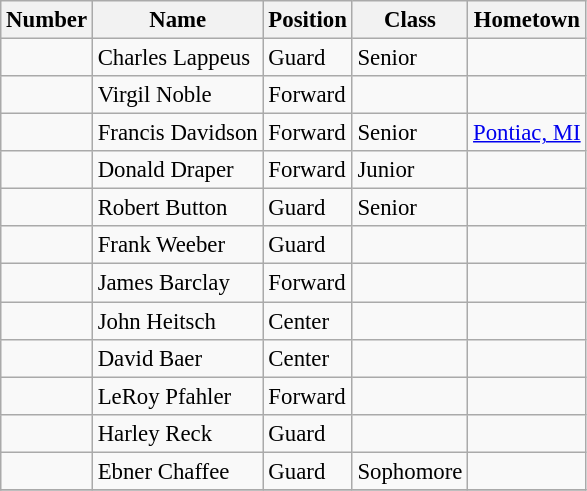<table class="wikitable" style="font-size: 95%;">
<tr>
<th>Number</th>
<th>Name</th>
<th>Position</th>
<th>Class</th>
<th>Hometown</th>
</tr>
<tr>
<td></td>
<td>Charles Lappeus</td>
<td>Guard</td>
<td>Senior</td>
<td></td>
</tr>
<tr>
<td></td>
<td>Virgil Noble</td>
<td>Forward</td>
<td></td>
<td></td>
</tr>
<tr>
<td></td>
<td>Francis Davidson</td>
<td>Forward</td>
<td>Senior</td>
<td><a href='#'>Pontiac, MI</a></td>
</tr>
<tr>
<td></td>
<td>Donald Draper</td>
<td>Forward</td>
<td>Junior</td>
<td></td>
</tr>
<tr>
<td></td>
<td>Robert Button</td>
<td>Guard</td>
<td>Senior</td>
<td></td>
</tr>
<tr>
<td></td>
<td>Frank Weeber</td>
<td>Guard</td>
<td></td>
<td></td>
</tr>
<tr>
<td></td>
<td>James Barclay</td>
<td>Forward</td>
<td></td>
<td></td>
</tr>
<tr>
<td></td>
<td>John Heitsch</td>
<td>Center</td>
<td></td>
<td></td>
</tr>
<tr>
<td></td>
<td>David Baer</td>
<td>Center</td>
<td></td>
<td></td>
</tr>
<tr>
<td></td>
<td>LeRoy Pfahler</td>
<td>Forward</td>
<td></td>
<td></td>
</tr>
<tr>
<td></td>
<td>Harley Reck</td>
<td>Guard</td>
<td></td>
<td></td>
</tr>
<tr>
<td></td>
<td>Ebner Chaffee</td>
<td>Guard</td>
<td>Sophomore</td>
<td></td>
</tr>
<tr>
</tr>
</table>
